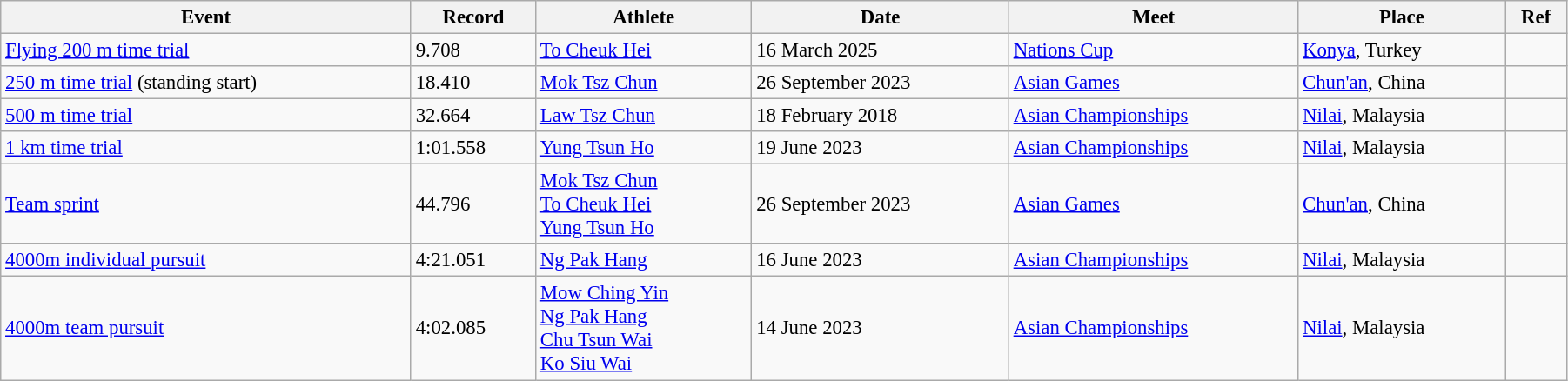<table class="wikitable" style="font-size:95%; width: 95%;">
<tr>
<th>Event</th>
<th>Record</th>
<th>Athlete</th>
<th>Date</th>
<th>Meet</th>
<th>Place</th>
<th>Ref</th>
</tr>
<tr>
<td><a href='#'>Flying 200 m time trial</a></td>
<td>9.708</td>
<td><a href='#'>To Cheuk Hei</a></td>
<td>16 March 2025</td>
<td><a href='#'>Nations Cup</a></td>
<td><a href='#'>Konya</a>, Turkey</td>
<td></td>
</tr>
<tr>
<td><a href='#'>250 m time trial</a> (standing start)</td>
<td>18.410</td>
<td><a href='#'>Mok Tsz Chun</a></td>
<td>26 September 2023</td>
<td><a href='#'>Asian Games</a></td>
<td><a href='#'>Chun'an</a>, China</td>
<td></td>
</tr>
<tr>
<td><a href='#'>500 m time trial</a></td>
<td>32.664</td>
<td><a href='#'>Law Tsz Chun</a></td>
<td>18 February 2018</td>
<td><a href='#'>Asian Championships</a></td>
<td><a href='#'>Nilai</a>, Malaysia</td>
<td></td>
</tr>
<tr>
<td><a href='#'>1 km time trial</a></td>
<td>1:01.558</td>
<td><a href='#'>Yung Tsun Ho</a></td>
<td>19 June 2023</td>
<td><a href='#'>Asian Championships</a></td>
<td><a href='#'>Nilai</a>, Malaysia</td>
<td></td>
</tr>
<tr>
<td><a href='#'>Team sprint</a></td>
<td>44.796</td>
<td><a href='#'>Mok Tsz Chun</a><br><a href='#'>To Cheuk Hei</a><br><a href='#'>Yung Tsun Ho</a></td>
<td>26 September 2023</td>
<td><a href='#'>Asian Games</a></td>
<td><a href='#'>Chun'an</a>, China</td>
<td></td>
</tr>
<tr>
<td><a href='#'>4000m individual pursuit</a></td>
<td>4:21.051</td>
<td><a href='#'>Ng Pak Hang</a></td>
<td>16 June 2023</td>
<td><a href='#'>Asian Championships</a></td>
<td><a href='#'>Nilai</a>, Malaysia</td>
<td></td>
</tr>
<tr>
<td><a href='#'>4000m team pursuit</a></td>
<td>4:02.085</td>
<td><a href='#'>Mow Ching Yin</a><br><a href='#'>Ng Pak Hang</a><br><a href='#'>Chu Tsun Wai</a><br><a href='#'>Ko Siu Wai</a></td>
<td>14 June 2023</td>
<td><a href='#'>Asian Championships</a></td>
<td><a href='#'>Nilai</a>, Malaysia</td>
<td></td>
</tr>
</table>
